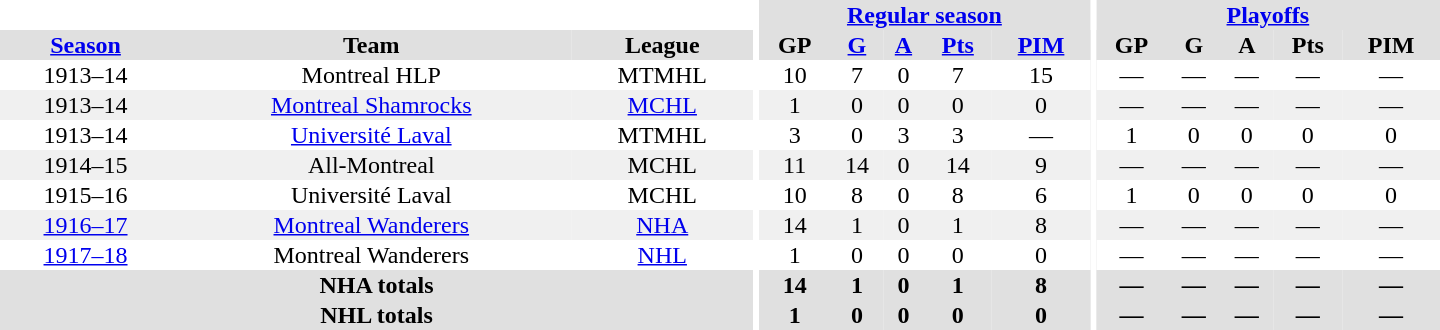<table border="0" cellpadding="1" cellspacing="0" style="text-align:center; width:60em">
<tr bgcolor="#e0e0e0">
<th colspan="3" bgcolor="#ffffff"></th>
<th rowspan="100" bgcolor="#ffffff"></th>
<th colspan="5"><a href='#'>Regular season</a></th>
<th rowspan="100" bgcolor="#ffffff"></th>
<th colspan="5"><a href='#'>Playoffs</a></th>
</tr>
<tr bgcolor="#e0e0e0">
<th><a href='#'>Season</a></th>
<th>Team</th>
<th>League</th>
<th>GP</th>
<th><a href='#'>G</a></th>
<th><a href='#'>A</a></th>
<th><a href='#'>Pts</a></th>
<th><a href='#'>PIM</a></th>
<th>GP</th>
<th>G</th>
<th>A</th>
<th>Pts</th>
<th>PIM</th>
</tr>
<tr>
<td>1913–14</td>
<td>Montreal HLP</td>
<td>MTMHL</td>
<td>10</td>
<td>7</td>
<td>0</td>
<td>7</td>
<td>15</td>
<td>—</td>
<td>—</td>
<td>—</td>
<td>—</td>
<td>—</td>
</tr>
<tr bgcolor="#f0f0f0">
<td>1913–14</td>
<td><a href='#'>Montreal Shamrocks</a></td>
<td><a href='#'>MCHL</a></td>
<td>1</td>
<td>0</td>
<td>0</td>
<td>0</td>
<td>0</td>
<td>—</td>
<td>—</td>
<td>—</td>
<td>—</td>
<td>—</td>
</tr>
<tr>
<td>1913–14</td>
<td><a href='#'>Université Laval</a></td>
<td>MTMHL</td>
<td>3</td>
<td>0</td>
<td>3</td>
<td>3</td>
<td>—</td>
<td>1</td>
<td>0</td>
<td>0</td>
<td>0</td>
<td>0</td>
</tr>
<tr bgcolor="#f0f0f0">
<td>1914–15</td>
<td>All-Montreal</td>
<td>MCHL</td>
<td>11</td>
<td>14</td>
<td>0</td>
<td>14</td>
<td>9</td>
<td>—</td>
<td>—</td>
<td>—</td>
<td>—</td>
<td>—</td>
</tr>
<tr>
<td>1915–16</td>
<td>Université Laval</td>
<td>MCHL</td>
<td>10</td>
<td>8</td>
<td>0</td>
<td>8</td>
<td>6</td>
<td>1</td>
<td>0</td>
<td>0</td>
<td>0</td>
<td>0</td>
</tr>
<tr bgcolor="#f0f0f0">
<td><a href='#'>1916–17</a></td>
<td><a href='#'>Montreal Wanderers</a></td>
<td><a href='#'>NHA</a></td>
<td>14</td>
<td>1</td>
<td>0</td>
<td>1</td>
<td>8</td>
<td>—</td>
<td>—</td>
<td>—</td>
<td>—</td>
<td>—</td>
</tr>
<tr>
<td><a href='#'>1917–18</a></td>
<td>Montreal Wanderers</td>
<td><a href='#'>NHL</a></td>
<td>1</td>
<td>0</td>
<td>0</td>
<td>0</td>
<td>0</td>
<td>—</td>
<td>—</td>
<td>—</td>
<td>—</td>
<td>—</td>
</tr>
<tr bgcolor="#e0e0e0">
<th colspan="3">NHA totals</th>
<th>14</th>
<th>1</th>
<th>0</th>
<th>1</th>
<th>8</th>
<th>—</th>
<th>—</th>
<th>—</th>
<th>—</th>
<th>—</th>
</tr>
<tr bgcolor="#e0e0e0">
<th colspan="3">NHL totals</th>
<th>1</th>
<th>0</th>
<th>0</th>
<th>0</th>
<th>0</th>
<th>—</th>
<th>—</th>
<th>—</th>
<th>—</th>
<th>—</th>
</tr>
</table>
